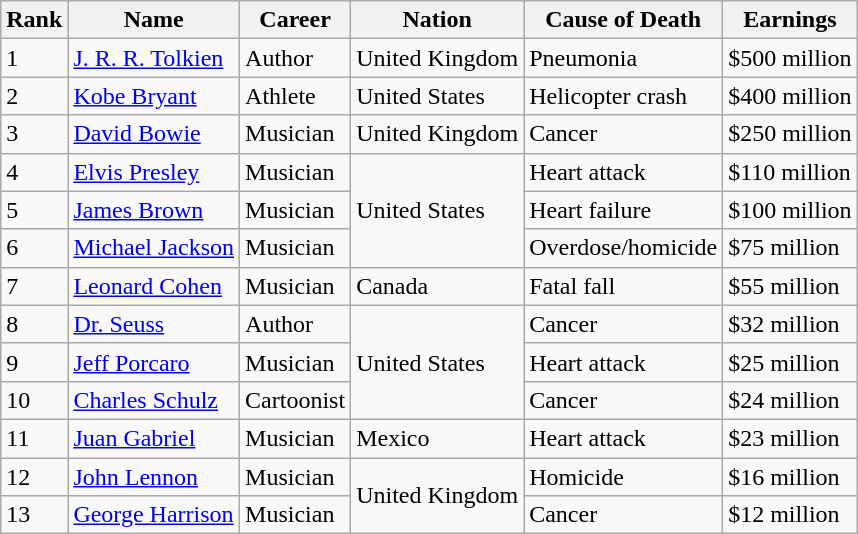<table class="wikitable sortable" border="1">
<tr>
<th scope="col">Rank</th>
<th scope="col">Name</th>
<th scope="col">Career</th>
<th scope="col">Nation</th>
<th scope="col">Cause of Death</th>
<th scope="col">Earnings</th>
</tr>
<tr>
<td>1</td>
<td><a href='#'>J. R. R. Tolkien</a></td>
<td>Author</td>
<td>United Kingdom</td>
<td>Pneumonia</td>
<td>$500 million</td>
</tr>
<tr>
<td>2</td>
<td><a href='#'>Kobe Bryant</a></td>
<td>Athlete</td>
<td>United States</td>
<td>Helicopter crash</td>
<td>$400 million</td>
</tr>
<tr>
<td>3</td>
<td><a href='#'>David Bowie</a></td>
<td>Musician</td>
<td>United Kingdom</td>
<td>Cancer</td>
<td>$250 million</td>
</tr>
<tr>
<td>4</td>
<td><a href='#'>Elvis Presley</a></td>
<td>Musician</td>
<td rowspan="3">United States</td>
<td>Heart attack</td>
<td>$110 million</td>
</tr>
<tr>
<td>5</td>
<td><a href='#'>James Brown</a></td>
<td>Musician</td>
<td>Heart failure</td>
<td>$100 million</td>
</tr>
<tr>
<td>6</td>
<td><a href='#'>Michael Jackson</a></td>
<td>Musician</td>
<td>Overdose/homicide</td>
<td>$75 million</td>
</tr>
<tr>
<td>7</td>
<td><a href='#'>Leonard Cohen</a></td>
<td>Musician</td>
<td>Canada</td>
<td>Fatal fall</td>
<td>$55 million</td>
</tr>
<tr>
<td>8</td>
<td><a href='#'>Dr. Seuss</a></td>
<td>Author</td>
<td rowspan="3">United States</td>
<td>Cancer</td>
<td>$32 million</td>
</tr>
<tr>
<td>9</td>
<td><a href='#'>Jeff Porcaro</a></td>
<td>Musician</td>
<td>Heart attack</td>
<td>$25 million</td>
</tr>
<tr>
<td>10</td>
<td><a href='#'>Charles Schulz</a></td>
<td>Cartoonist</td>
<td>Cancer</td>
<td>$24 million</td>
</tr>
<tr>
<td>11</td>
<td><a href='#'>Juan Gabriel</a></td>
<td>Musician</td>
<td>Mexico</td>
<td>Heart attack</td>
<td>$23 million</td>
</tr>
<tr>
<td>12</td>
<td><a href='#'>John Lennon</a></td>
<td>Musician</td>
<td rowspan="2">United Kingdom</td>
<td>Homicide</td>
<td>$16 million</td>
</tr>
<tr>
<td>13</td>
<td><a href='#'>George Harrison</a></td>
<td>Musician</td>
<td>Cancer</td>
<td>$12 million</td>
</tr>
</table>
